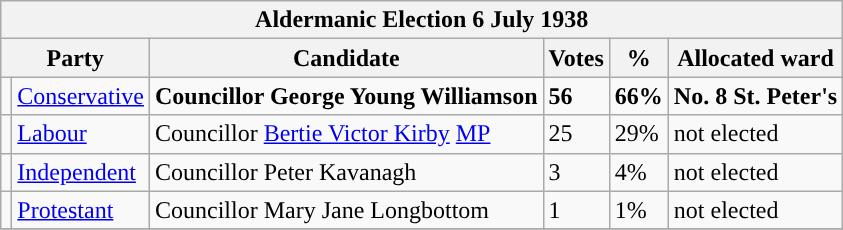<table class="wikitable">
<tr>
<th colspan="6"><strong>Aldermanic Election 6 July 1938</strong></th>
</tr>
<tr>
<th colspan="2">Party</th>
<th>Candidate</th>
<th>Votes</th>
<th>%</th>
<th>Allocated ward</th>
</tr>
<tr>
<td style="background-color:"></td>
<td><a href='#'>Conservative</a></td>
<td><strong>Councillor George Young Williamson</strong></td>
<td><strong>56</strong></td>
<td><strong>66%</strong></td>
<td><strong>No. 8 St. Peter's</strong></td>
</tr>
<tr>
<td style="background-color:"></td>
<td><a href='#'>Labour</a></td>
<td>Councillor <a href='#'>Bertie Victor Kirby</a> <a href='#'>MP</a></td>
<td>25</td>
<td>29%</td>
<td>not elected</td>
</tr>
<tr>
<td style="background-color:"></td>
<td><a href='#'>Independent</a></td>
<td>Councillor Peter Kavanagh</td>
<td>3</td>
<td>4%</td>
<td>not elected</td>
</tr>
<tr>
<td style="background-color:"></td>
<td><a href='#'>Protestant</a></td>
<td>Councillor Mary Jane Longbottom</td>
<td>1</td>
<td>1%</td>
<td>not elected</td>
</tr>
<tr>
</tr>
</table>
